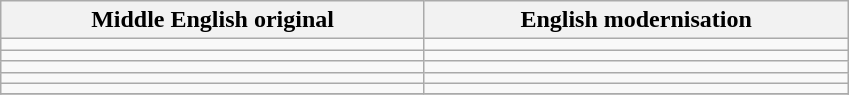<table class="wikitable">
<tr>
<th width="275">Middle English original</th>
<th width="275">English modernisation</th>
</tr>
<tr>
<td></td>
<td></td>
</tr>
<tr>
<td></td>
<td></td>
</tr>
<tr>
<td></td>
<td></td>
</tr>
<tr>
<td></td>
<td></td>
</tr>
<tr>
<td></td>
<td></td>
</tr>
<tr>
</tr>
</table>
